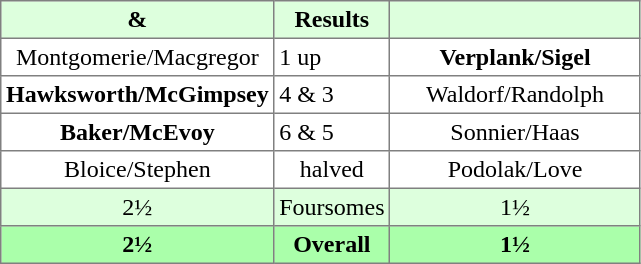<table border="1" cellpadding="3" style="border-collapse:collapse; text-align:center;">
<tr style="background:#ddffdd;">
<th width=160> & </th>
<th>Results</th>
<th width=160></th>
</tr>
<tr>
<td>Montgomerie/Macgregor</td>
<td align=left> 1 up</td>
<td><strong>Verplank/Sigel</strong></td>
</tr>
<tr>
<td><strong>Hawksworth/McGimpsey</strong></td>
<td align=left> 4 & 3</td>
<td>Waldorf/Randolph</td>
</tr>
<tr>
<td><strong>Baker/McEvoy</strong></td>
<td align=left> 6 & 5</td>
<td>Sonnier/Haas</td>
</tr>
<tr>
<td>Bloice/Stephen</td>
<td>halved</td>
<td>Podolak/Love</td>
</tr>
<tr style="background:#ddffdd;">
<td>2½</td>
<td>Foursomes</td>
<td>1½</td>
</tr>
<tr style="background:#aaffaa;">
<th>2½</th>
<th>Overall</th>
<th>1½</th>
</tr>
</table>
